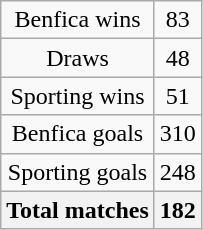<table class="wikitable" style="text-align:center">
<tr>
<td>Benfica wins</td>
<td>83</td>
</tr>
<tr>
<td>Draws</td>
<td>48</td>
</tr>
<tr>
<td>Sporting wins</td>
<td>51</td>
</tr>
<tr>
<td>Benfica goals</td>
<td>310</td>
</tr>
<tr>
<td>Sporting goals</td>
<td>248</td>
</tr>
<tr>
<th>Total matches</th>
<th>182</th>
</tr>
</table>
